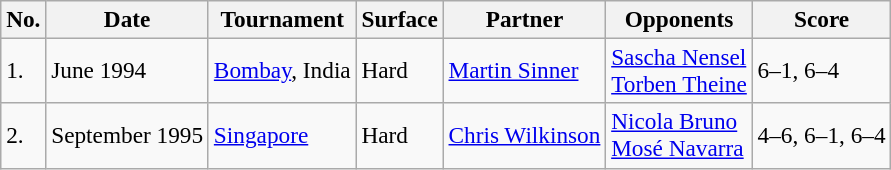<table class="sortable wikitable" style=font-size:97%>
<tr>
<th>No.</th>
<th>Date</th>
<th>Tournament</th>
<th>Surface</th>
<th>Partner</th>
<th>Opponents</th>
<th>Score</th>
</tr>
<tr>
<td>1.</td>
<td>June 1994</td>
<td><a href='#'>Bombay</a>, India</td>
<td>Hard</td>
<td> <a href='#'>Martin Sinner</a></td>
<td> <a href='#'>Sascha Nensel</a><br> <a href='#'>Torben Theine</a></td>
<td>6–1, 6–4</td>
</tr>
<tr>
<td>2.</td>
<td>September 1995</td>
<td><a href='#'>Singapore</a></td>
<td>Hard</td>
<td> <a href='#'>Chris Wilkinson</a></td>
<td> <a href='#'>Nicola Bruno</a><br> <a href='#'>Mosé Navarra</a></td>
<td>4–6, 6–1, 6–4</td>
</tr>
</table>
